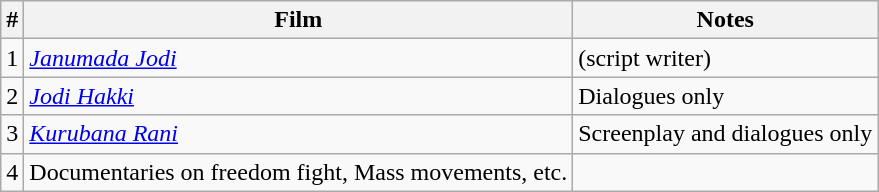<table class="wikitable sortable">
<tr>
<th>#</th>
<th>Film</th>
<th>Notes</th>
</tr>
<tr>
<td>1</td>
<td><em><a href='#'>Janumada Jodi</a></em></td>
<td>(script writer)</td>
</tr>
<tr>
<td>2</td>
<td><em><a href='#'>Jodi Hakki</a></em></td>
<td>Dialogues only</td>
</tr>
<tr>
<td>3</td>
<td><em><a href='#'>Kurubana Rani</a></em></td>
<td>Screenplay and dialogues only</td>
</tr>
<tr>
<td>4</td>
<td>Documentaries on freedom fight, Mass movements, etc.</td>
<td></td>
</tr>
</table>
